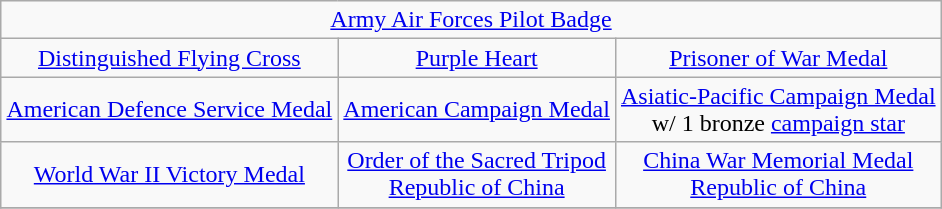<table class="wikitable" style="margin:1em auto; text-align:center;">
<tr>
<td colspan="3"><a href='#'>Army Air Forces Pilot Badge</a></td>
</tr>
<tr>
<td><a href='#'>Distinguished Flying Cross</a></td>
<td><a href='#'>Purple Heart</a></td>
<td><a href='#'>Prisoner of War Medal</a></td>
</tr>
<tr>
<td><a href='#'>American Defence Service Medal</a></td>
<td><a href='#'>American Campaign Medal</a></td>
<td><a href='#'>Asiatic-Pacific Campaign Medal</a><br>w/ 1 bronze <a href='#'>campaign star</a></td>
</tr>
<tr>
<td><a href='#'>World War II Victory Medal</a></td>
<td><a href='#'>Order of the Sacred Tripod</a><br><a href='#'>Republic of China</a></td>
<td><a href='#'>China War Memorial Medal</a><br><a href='#'>Republic of China</a></td>
</tr>
<tr>
</tr>
</table>
